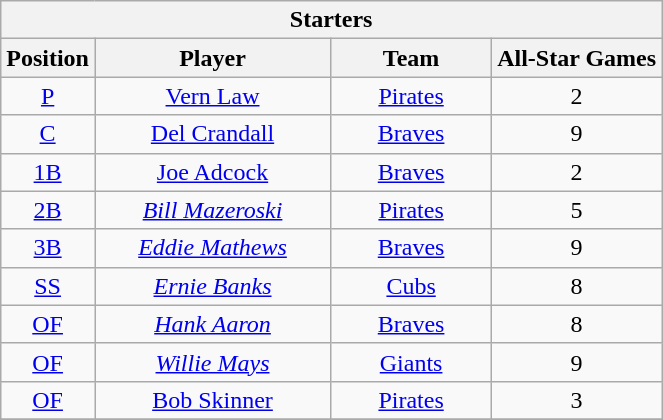<table class="wikitable" style="font-size: 100%; text-align:right;">
<tr>
<th colspan="4">Starters</th>
</tr>
<tr>
<th>Position</th>
<th width="150">Player</th>
<th width="100">Team</th>
<th>All-Star Games</th>
</tr>
<tr>
<td align="center"><a href='#'>P</a></td>
<td align="center"><a href='#'>Vern Law</a></td>
<td align="center"><a href='#'>Pirates</a></td>
<td align="center">2</td>
</tr>
<tr>
<td align="center"><a href='#'>C</a></td>
<td align="center"><a href='#'>Del Crandall</a></td>
<td align="center"><a href='#'>Braves</a></td>
<td align="center">9</td>
</tr>
<tr>
<td align="center"><a href='#'>1B</a></td>
<td align="center"><a href='#'>Joe Adcock</a></td>
<td align="center"><a href='#'>Braves</a></td>
<td align="center">2</td>
</tr>
<tr>
<td align="center"><a href='#'>2B</a></td>
<td align="center"><em><a href='#'>Bill Mazeroski</a></em></td>
<td align="center"><a href='#'>Pirates</a></td>
<td align="center">5</td>
</tr>
<tr>
<td align="center"><a href='#'>3B</a></td>
<td align="center"><em><a href='#'>Eddie Mathews</a></em></td>
<td align="center"><a href='#'>Braves</a></td>
<td align="center">9</td>
</tr>
<tr>
<td align="center"><a href='#'>SS</a></td>
<td align="center"><em><a href='#'>Ernie Banks</a></em></td>
<td align="center"><a href='#'>Cubs</a></td>
<td align="center">8</td>
</tr>
<tr>
<td align="center"><a href='#'>OF</a></td>
<td align="center"><em><a href='#'>Hank Aaron</a></em></td>
<td align="center"><a href='#'>Braves</a></td>
<td align="center">8</td>
</tr>
<tr>
<td align="center"><a href='#'>OF</a></td>
<td align="center"><em><a href='#'>Willie Mays</a></em></td>
<td align="center"><a href='#'>Giants</a></td>
<td align="center">9</td>
</tr>
<tr>
<td align="center"><a href='#'>OF</a></td>
<td align="center"><a href='#'>Bob Skinner</a></td>
<td align="center"><a href='#'>Pirates</a></td>
<td align="center">3</td>
</tr>
<tr>
</tr>
</table>
